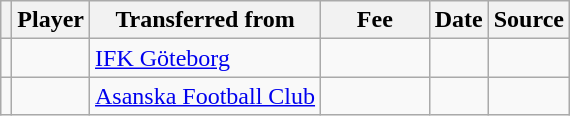<table class="wikitable plainrowheaders sortable">
<tr>
<th></th>
<th scope="col">Player</th>
<th>Transferred from</th>
<th style="width: 65px;">Fee</th>
<th scope="col">Date</th>
<th scope="col">Source</th>
</tr>
<tr>
<td align="center"></td>
<td></td>
<td> <a href='#'>IFK Göteborg</a></td>
<td></td>
<td></td>
<td></td>
</tr>
<tr>
<td align="center"></td>
<td></td>
<td> <a href='#'>Asanska Football Club</a></td>
<td></td>
<td></td>
<td></td>
</tr>
</table>
